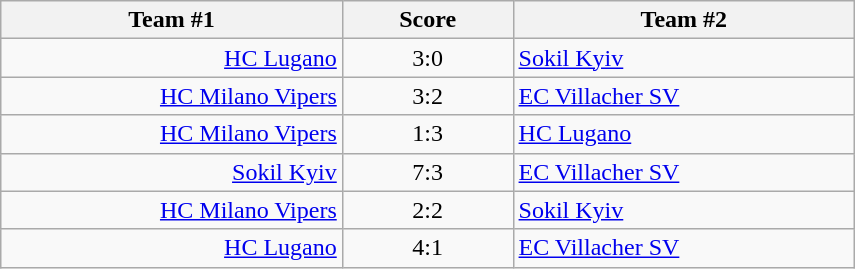<table class="wikitable" style="text-align: center;">
<tr>
<th width=22%>Team #1</th>
<th width=11%>Score</th>
<th width=22%>Team #2</th>
</tr>
<tr>
<td style="text-align: right;"><a href='#'>HC Lugano</a> </td>
<td>3:0</td>
<td style="text-align: left;"> <a href='#'>Sokil Kyiv</a></td>
</tr>
<tr>
<td style="text-align: right;"><a href='#'>HC Milano Vipers</a> </td>
<td>3:2</td>
<td style="text-align: left;"> <a href='#'>EC Villacher SV</a></td>
</tr>
<tr>
<td style="text-align: right;"><a href='#'>HC Milano Vipers</a> </td>
<td>1:3</td>
<td style="text-align: left;"> <a href='#'>HC Lugano</a></td>
</tr>
<tr>
<td style="text-align: right;"><a href='#'>Sokil Kyiv</a> </td>
<td>7:3</td>
<td style="text-align: left;"> <a href='#'>EC Villacher SV</a></td>
</tr>
<tr>
<td style="text-align: right;"><a href='#'>HC Milano Vipers</a> </td>
<td>2:2</td>
<td style="text-align: left;"> <a href='#'>Sokil Kyiv</a></td>
</tr>
<tr>
<td style="text-align: right;"><a href='#'>HC Lugano</a> </td>
<td>4:1</td>
<td style="text-align: left;"> <a href='#'>EC Villacher SV</a></td>
</tr>
</table>
